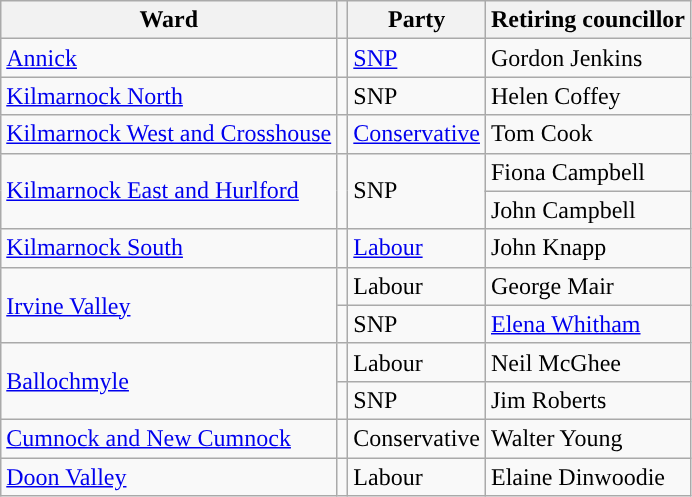<table class="wikitable sortable">
<tr>
<th scope="col">Ward</th>
<th class="unsortable"></th>
<th scope="col">Party</th>
<th scope="col">Retiring councillor</th>
</tr>
<tr>
<td scope="row"><a href='#'>Annick</a></td>
<td style="background-color: "></td>
<td><a href='#'>SNP</a></td>
<td>Gordon Jenkins</td>
</tr>
<tr>
<td scope="row"><a href='#'>Kilmarnock North</a></td>
<td style="background-color: "></td>
<td>SNP</td>
<td>Helen Coffey</td>
</tr>
<tr>
<td scope="row"><a href='#'>Kilmarnock West and Crosshouse</a></td>
<td style="background-color: "></td>
<td><a href='#'>Conservative</a></td>
<td>Tom Cook</td>
</tr>
<tr>
<td scope="row"; rowspan="2"><a href='#'>Kilmarnock East and Hurlford</a></td>
<td rowspan="2" style="background-color: "></td>
<td rowspan="2">SNP</td>
<td>Fiona Campbell</td>
</tr>
<tr>
<td>John Campbell</td>
</tr>
<tr>
<td scope="row"><a href='#'>Kilmarnock South</a></td>
<td style="background-color: "></td>
<td><a href='#'>Labour</a></td>
<td>John Knapp</td>
</tr>
<tr>
<td scope="row"; rowspan="2"><a href='#'>Irvine Valley</a></td>
<td style="background-color: "></td>
<td>Labour</td>
<td>George Mair</td>
</tr>
<tr>
<td style="background-color: "></td>
<td>SNP</td>
<td><a href='#'>Elena Whitham</a></td>
</tr>
<tr>
<td scope="row"; rowspan="2"><a href='#'>Ballochmyle</a></td>
<td style="background-color: "></td>
<td>Labour</td>
<td>Neil McGhee</td>
</tr>
<tr>
<td style="background-color: "></td>
<td>SNP</td>
<td>Jim Roberts</td>
</tr>
<tr>
<td scope="row"><a href='#'>Cumnock and New Cumnock</a></td>
<td style="background-color: "></td>
<td>Conservative</td>
<td>Walter Young</td>
</tr>
<tr>
<td scope="row"><a href='#'>Doon Valley</a></td>
<td style="background-color: "></td>
<td>Labour</td>
<td>Elaine Dinwoodie</td>
</tr>
</table>
